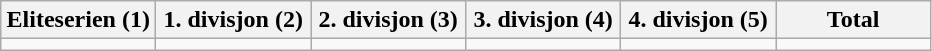<table class="wikitable">
<tr>
<th width="16.6%">Eliteserien (1)</th>
<th width="16.6%">1. divisjon (2)</th>
<th width="16.6%">2. divisjon (3)</th>
<th width="16.6%">3. divisjon (4)</th>
<th width="16.6%">4. divisjon (5)</th>
<th width="16.6%">Total</th>
</tr>
<tr>
<td></td>
<td></td>
<td></td>
<td></td>
<td></td>
<td></td>
</tr>
</table>
